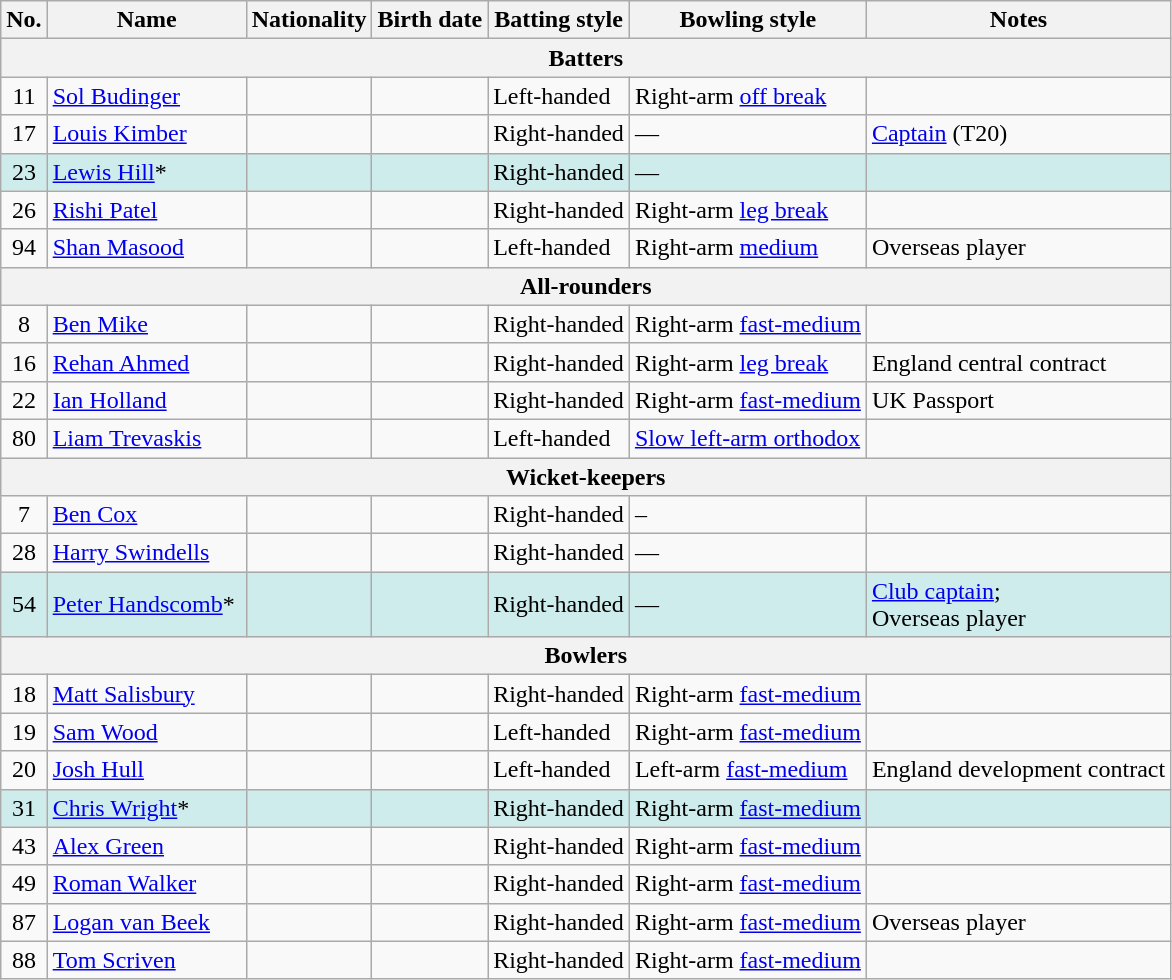<table class="wikitable">
<tr>
<th>No.</th>
<th>Name</th>
<th>Nationality</th>
<th>Birth date</th>
<th>Batting style</th>
<th>Bowling style</th>
<th>Notes</th>
</tr>
<tr>
<th colspan="7">Batters</th>
</tr>
<tr>
<td style="text-align:center">11</td>
<td><a href='#'>Sol Budinger</a></td>
<td></td>
<td></td>
<td>Left-handed</td>
<td>Right-arm <a href='#'>off break</a></td>
<td></td>
</tr>
<tr>
<td style="text-align:center">17</td>
<td><a href='#'>Louis Kimber</a></td>
<td></td>
<td></td>
<td>Right-handed</td>
<td>—</td>
<td><a href='#'>Captain</a> (T20)</td>
</tr>
<tr style="background:#cfecec;">
<td style="text-align:center">23</td>
<td><a href='#'>Lewis Hill</a>*</td>
<td></td>
<td></td>
<td>Right-handed</td>
<td>—</td>
<td></td>
</tr>
<tr>
<td style="text-align:center">26</td>
<td><a href='#'>Rishi Patel</a></td>
<td></td>
<td></td>
<td>Right-handed</td>
<td>Right-arm <a href='#'>leg break</a></td>
<td></td>
</tr>
<tr>
<td style="text-align:center">94</td>
<td><a href='#'>Shan Masood</a> </td>
<td></td>
<td></td>
<td>Left-handed</td>
<td>Right-arm <a href='#'>medium</a></td>
<td>Overseas player</td>
</tr>
<tr>
<th colspan="7">All-rounders</th>
</tr>
<tr>
<td style="text-align:center">8</td>
<td><a href='#'>Ben Mike</a></td>
<td></td>
<td></td>
<td>Right-handed</td>
<td>Right-arm <a href='#'>fast-medium</a></td>
<td></td>
</tr>
<tr>
<td style="text-align:center">16</td>
<td><a href='#'>Rehan Ahmed</a> </td>
<td></td>
<td></td>
<td>Right-handed</td>
<td>Right-arm <a href='#'>leg break</a></td>
<td>England central contract</td>
</tr>
<tr>
<td style="text-align:center">22</td>
<td><a href='#'>Ian Holland</a> </td>
<td></td>
<td></td>
<td>Right-handed</td>
<td>Right-arm <a href='#'>fast-medium</a></td>
<td>UK Passport</td>
</tr>
<tr>
<td style="text-align:center">80</td>
<td><a href='#'>Liam Trevaskis</a></td>
<td></td>
<td></td>
<td>Left-handed</td>
<td><a href='#'>Slow left-arm orthodox</a></td>
<td></td>
</tr>
<tr>
<th colspan="7">Wicket-keepers</th>
</tr>
<tr>
<td style="text-align:center">7</td>
<td><a href='#'>Ben Cox</a></td>
<td></td>
<td></td>
<td>Right-handed</td>
<td>–</td>
<td></td>
</tr>
<tr>
<td style="text-align:center">28</td>
<td><a href='#'>Harry Swindells</a></td>
<td></td>
<td></td>
<td>Right-handed</td>
<td>—</td>
<td></td>
</tr>
<tr style="background:#cfecec;">
<td style="text-align:center">54</td>
<td><a href='#'>Peter Handscomb</a>* </td>
<td></td>
<td></td>
<td>Right-handed</td>
<td>—</td>
<td><a href='#'>Club captain</a>; <br>Overseas player</td>
</tr>
<tr>
<th colspan="7">Bowlers</th>
</tr>
<tr>
<td style="text-align:center">18</td>
<td><a href='#'>Matt Salisbury</a></td>
<td></td>
<td></td>
<td>Right-handed</td>
<td>Right-arm <a href='#'>fast-medium</a></td>
<td></td>
</tr>
<tr>
<td style="text-align:center">19</td>
<td><a href='#'>Sam Wood</a></td>
<td></td>
<td></td>
<td>Left-handed</td>
<td>Right-arm <a href='#'>fast-medium</a></td>
<td></td>
</tr>
<tr>
<td style="text-align:center">20</td>
<td><a href='#'>Josh Hull</a> </td>
<td></td>
<td></td>
<td>Left-handed</td>
<td>Left-arm <a href='#'>fast-medium</a></td>
<td>England development contract</td>
</tr>
<tr style="background:#cfecec;">
<td style="text-align:center">31</td>
<td><a href='#'>Chris Wright</a>*</td>
<td></td>
<td></td>
<td>Right-handed</td>
<td>Right-arm <a href='#'>fast-medium</a></td>
<td></td>
</tr>
<tr>
<td style="text-align:center">43</td>
<td><a href='#'>Alex Green</a></td>
<td></td>
<td></td>
<td>Right-handed</td>
<td>Right-arm <a href='#'>fast-medium</a></td>
<td></td>
</tr>
<tr>
<td style="text-align:center">49</td>
<td><a href='#'>Roman Walker</a></td>
<td></td>
<td></td>
<td>Right-handed</td>
<td>Right-arm <a href='#'>fast-medium</a></td>
<td></td>
</tr>
<tr>
<td style="text-align:center">87</td>
<td><a href='#'>Logan van Beek</a> </td>
<td></td>
<td></td>
<td>Right-handed</td>
<td>Right-arm <a href='#'>fast-medium</a></td>
<td>Overseas player</td>
</tr>
<tr>
<td style="text-align:center">88</td>
<td><a href='#'>Tom Scriven</a></td>
<td></td>
<td></td>
<td>Right-handed</td>
<td>Right-arm <a href='#'>fast-medium</a></td>
<td></td>
</tr>
</table>
